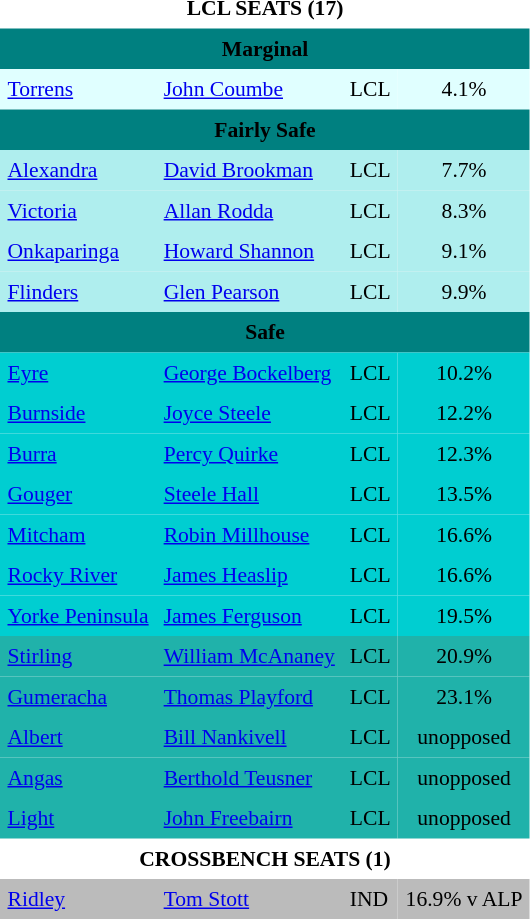<table class="toccolours" cellpadding="5" cellspacing="0" style="float:left; margin-right:.5em; margin-top:.4em; font-size:90%;">
<tr>
<td COLSPAN=4 align="center"><strong>LCL SEATS (17)</strong></td>
</tr>
<tr>
<td COLSPAN=4 align="center" bgcolor="Teal"><span><strong>Marginal</strong></span></td>
</tr>
<tr>
<td align="left" bgcolor="E0FFFF"><a href='#'>Torrens</a></td>
<td align="left" bgcolor="E0FFFF"><a href='#'>John Coumbe</a></td>
<td align="left" bgcolor="E0FFFF">LCL</td>
<td align="center" bgcolor="E0FFFF">4.1%</td>
</tr>
<tr>
<td COLSPAN=4 align="center" bgcolor="Teal"><span><strong>Fairly Safe</strong></span></td>
</tr>
<tr>
<td align="left" bgcolor="AFEEEE"><a href='#'>Alexandra</a></td>
<td align="left" bgcolor="AFEEEE"><a href='#'>David Brookman</a></td>
<td align="left" bgcolor="AFEEEE">LCL</td>
<td align="center" bgcolor="AFEEEE">7.7%</td>
</tr>
<tr>
<td align="left" bgcolor="AFEEEE"><a href='#'>Victoria</a></td>
<td align="left" bgcolor="AFEEEE"><a href='#'>Allan Rodda</a></td>
<td align="left" bgcolor="AFEEEE">LCL</td>
<td align="center" bgcolor="AFEEEE">8.3%</td>
</tr>
<tr>
<td align="left" bgcolor="AFEEEE"><a href='#'>Onkaparinga</a></td>
<td align="left" bgcolor="AFEEEE"><a href='#'>Howard Shannon</a></td>
<td align="left" bgcolor="AFEEEE">LCL</td>
<td align="center" bgcolor="AFEEEE">9.1%</td>
</tr>
<tr>
<td align="left" bgcolor="AFEEEE"><a href='#'>Flinders</a></td>
<td align="left" bgcolor="AFEEEE"><a href='#'>Glen Pearson</a></td>
<td align="left" bgcolor="AFEEEE">LCL</td>
<td align="center" bgcolor="AFEEEE">9.9%</td>
</tr>
<tr>
<td COLSPAN=4 align="center" bgcolor="Teal"><span><strong>Safe</strong></span></td>
</tr>
<tr>
<td align="left" bgcolor="00CED1"><a href='#'>Eyre</a></td>
<td align="left" bgcolor="00CED1"><a href='#'>George Bockelberg</a></td>
<td align="left" bgcolor="00CED1">LCL</td>
<td align="center" bgcolor="00CED1">10.2%</td>
</tr>
<tr>
<td align="left" bgcolor="00CED1"><a href='#'>Burnside</a></td>
<td align="left" bgcolor="00CED1"><a href='#'>Joyce Steele</a></td>
<td align="left" bgcolor="00CED1">LCL</td>
<td align="center" bgcolor="00CED1">12.2%</td>
</tr>
<tr>
<td align="left" bgcolor="00CED1"><a href='#'>Burra</a></td>
<td align="left" bgcolor="00CED1"><a href='#'>Percy Quirke</a></td>
<td align="left" bgcolor="00CED1">LCL</td>
<td align="center" bgcolor="00CED1">12.3%</td>
</tr>
<tr>
<td align="left" bgcolor="00CED1"><a href='#'>Gouger</a></td>
<td align="left" bgcolor="00CED1"><a href='#'>Steele Hall</a></td>
<td align="left" bgcolor="00CED1">LCL</td>
<td align="center" bgcolor="00CED1">13.5%</td>
</tr>
<tr>
<td align="left" bgcolor="00CED1"><a href='#'>Mitcham</a></td>
<td align="left" bgcolor="00CED1"><a href='#'>Robin Millhouse</a></td>
<td align="left" bgcolor="00CED1">LCL</td>
<td align="center" bgcolor="00CED1">16.6%</td>
</tr>
<tr>
<td align="left" bgcolor="00CED1"><a href='#'>Rocky River</a></td>
<td align="left" bgcolor="00CED1"><a href='#'>James Heaslip</a></td>
<td align="left" bgcolor="00CED1">LCL</td>
<td align="center" bgcolor="00CED1">16.6%</td>
</tr>
<tr>
<td align="left" bgcolor="00CED1"><a href='#'>Yorke Peninsula</a></td>
<td align="left" bgcolor="00CED1"><a href='#'>James Ferguson</a></td>
<td align="left" bgcolor="00CED1">LCL</td>
<td align="center" bgcolor="00CED1">19.5%</td>
</tr>
<tr>
<td align="left" bgcolor="20B2AA"><a href='#'>Stirling</a></td>
<td align="left" bgcolor="20B2AA"><a href='#'>William McAnaney</a></td>
<td align="left" bgcolor="20B2AA">LCL</td>
<td align="center" bgcolor="20B2AA">20.9%</td>
</tr>
<tr>
<td align="left" bgcolor="20B2AA"><a href='#'>Gumeracha</a></td>
<td align="left" bgcolor="20B2AA"><a href='#'>Thomas Playford</a></td>
<td align="left" bgcolor="20B2AA">LCL</td>
<td align="center" bgcolor="20B2AA">23.1%</td>
</tr>
<tr>
<td align="left" bgcolor="20B2AA"><a href='#'>Albert</a></td>
<td align="left" bgcolor="20B2AA"><a href='#'>Bill Nankivell</a></td>
<td align="left" bgcolor="20B2AA">LCL</td>
<td align="center" bgcolor="20B2AA">unopposed</td>
</tr>
<tr>
<td align="left" bgcolor="20B2AA"><a href='#'>Angas</a></td>
<td align="left" bgcolor="20B2AA"><a href='#'>Berthold Teusner</a></td>
<td align="left" bgcolor="20B2AA">LCL</td>
<td align="center" bgcolor="20B2AA">unopposed</td>
</tr>
<tr>
<td align="left" bgcolor="20B2AA"><a href='#'>Light</a></td>
<td align="left" bgcolor="20B2AA"><a href='#'>John Freebairn</a></td>
<td align="left" bgcolor="20B2AA">LCL</td>
<td align="center" bgcolor="20B2AA">unopposed</td>
</tr>
<tr>
<td COLSPAN=4 align="center"><strong>CROSSBENCH SEATS (1)</strong></td>
</tr>
<tr>
<td align="left" bgcolor="BBBBBB"><a href='#'>Ridley</a></td>
<td align="left" bgcolor="BBBBBB"><a href='#'>Tom Stott</a></td>
<td align="left" bgcolor="BBBBBB">IND</td>
<td align="center" bgcolor="BBBBBB">16.9% v ALP</td>
</tr>
<tr>
</tr>
</table>
